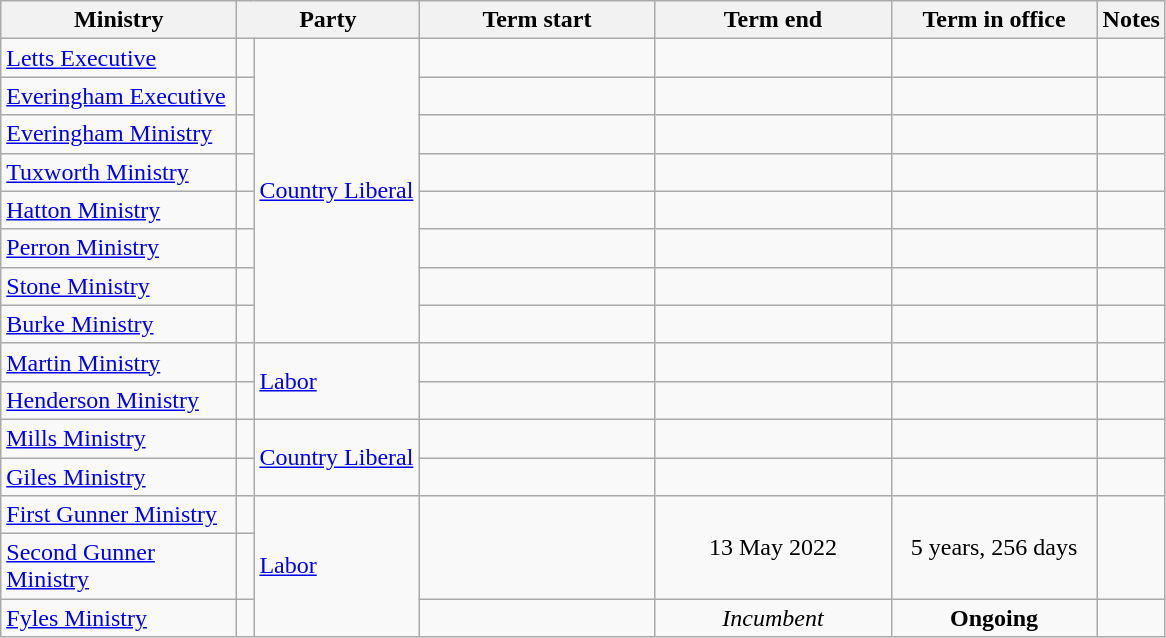<table class="wikitable">
<tr>
<th width=150>Ministry</th>
<th width=75 colspan="2">Party</th>
<th width=150>Term start</th>
<th width=150>Term end</th>
<th width=130>Term in office</th>
<th>Notes</th>
</tr>
<tr>
<td><a href='#'>Letts Executive</a></td>
<td> </td>
<td rowspan="8"><a href='#'>Country Liberal</a></td>
<td align=center></td>
<td align=center></td>
<td></td>
<td></td>
</tr>
<tr>
<td><a href='#'>Everingham Executive</a></td>
<td> </td>
<td align=center></td>
<td align=center></td>
<td></td>
<td></td>
</tr>
<tr>
<td><a href='#'>Everingham Ministry</a></td>
<td> </td>
<td align=center></td>
<td align=center></td>
<td align=center></td>
<td></td>
</tr>
<tr>
<td><a href='#'>Tuxworth Ministry</a></td>
<td> </td>
<td align=center></td>
<td align=center></td>
<td align=center></td>
<td></td>
</tr>
<tr>
<td><a href='#'>Hatton Ministry</a></td>
<td> </td>
<td align=center></td>
<td align=center></td>
<td align=center></td>
<td></td>
</tr>
<tr>
<td><a href='#'>Perron Ministry</a></td>
<td> </td>
<td align=center></td>
<td align=center></td>
<td align=center></td>
<td></td>
</tr>
<tr>
<td><a href='#'>Stone Ministry</a></td>
<td> </td>
<td align=center></td>
<td align=center></td>
<td align=center></td>
<td></td>
</tr>
<tr>
<td><a href='#'>Burke Ministry</a></td>
<td> </td>
<td align=center></td>
<td align=center></td>
<td align=center></td>
<td></td>
</tr>
<tr>
<td><a href='#'>Martin Ministry</a></td>
<td> </td>
<td rowspan="2"><a href='#'>Labor</a></td>
<td align=center></td>
<td align=center></td>
<td align=center></td>
<td></td>
</tr>
<tr>
<td><a href='#'>Henderson Ministry</a></td>
<td> </td>
<td align=center></td>
<td align=center></td>
<td align=center></td>
<td></td>
</tr>
<tr>
<td><a href='#'>Mills Ministry</a></td>
<td> </td>
<td rowspan="2"><a href='#'>Country Liberal</a></td>
<td align=center></td>
<td align=center></td>
<td align=center></td>
<td></td>
</tr>
<tr>
<td><a href='#'>Giles Ministry</a></td>
<td> </td>
<td align="center"></td>
<td align="center"></td>
<td align="center"></td>
<td></td>
</tr>
<tr>
<td><a href='#'>First Gunner Ministry</a></td>
<td> </td>
<td rowspan="3"><a href='#'>Labor</a></td>
<td rowspan="2" align="center"></td>
<td rowspan="2" align="center">13 May 2022</td>
<td rowspan="2" align="center">5 years, 256 days</td>
<td rowspan="2" align="center"></td>
</tr>
<tr>
<td><a href='#'>Second Gunner Ministry</a></td>
<td> </td>
</tr>
<tr>
<td><a href='#'>Fyles Ministry</a></td>
<td> </td>
<td align=center></td>
<td align=center><em>Incumbent</em></td>
<td align=center><strong>Ongoing</strong></td>
<td></td>
</tr>
</table>
